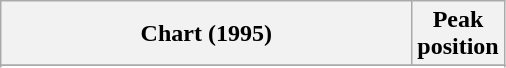<table class="wikitable">
<tr>
<th style="width: 200pt;">Chart (1995)</th>
<th style="width: 40pt;">Peak<br>position</th>
</tr>
<tr>
</tr>
<tr>
</tr>
<tr>
</tr>
</table>
